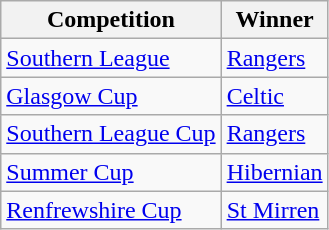<table class="wikitable">
<tr>
<th>Competition</th>
<th>Winner</th>
</tr>
<tr>
<td><a href='#'>Southern League</a></td>
<td><a href='#'>Rangers</a></td>
</tr>
<tr>
<td><a href='#'>Glasgow Cup</a></td>
<td><a href='#'>Celtic</a></td>
</tr>
<tr>
<td><a href='#'>Southern League Cup</a></td>
<td><a href='#'>Rangers</a></td>
</tr>
<tr>
<td><a href='#'>Summer Cup</a></td>
<td><a href='#'>Hibernian</a></td>
</tr>
<tr>
<td><a href='#'>Renfrewshire Cup</a></td>
<td><a href='#'>St Mirren</a></td>
</tr>
</table>
